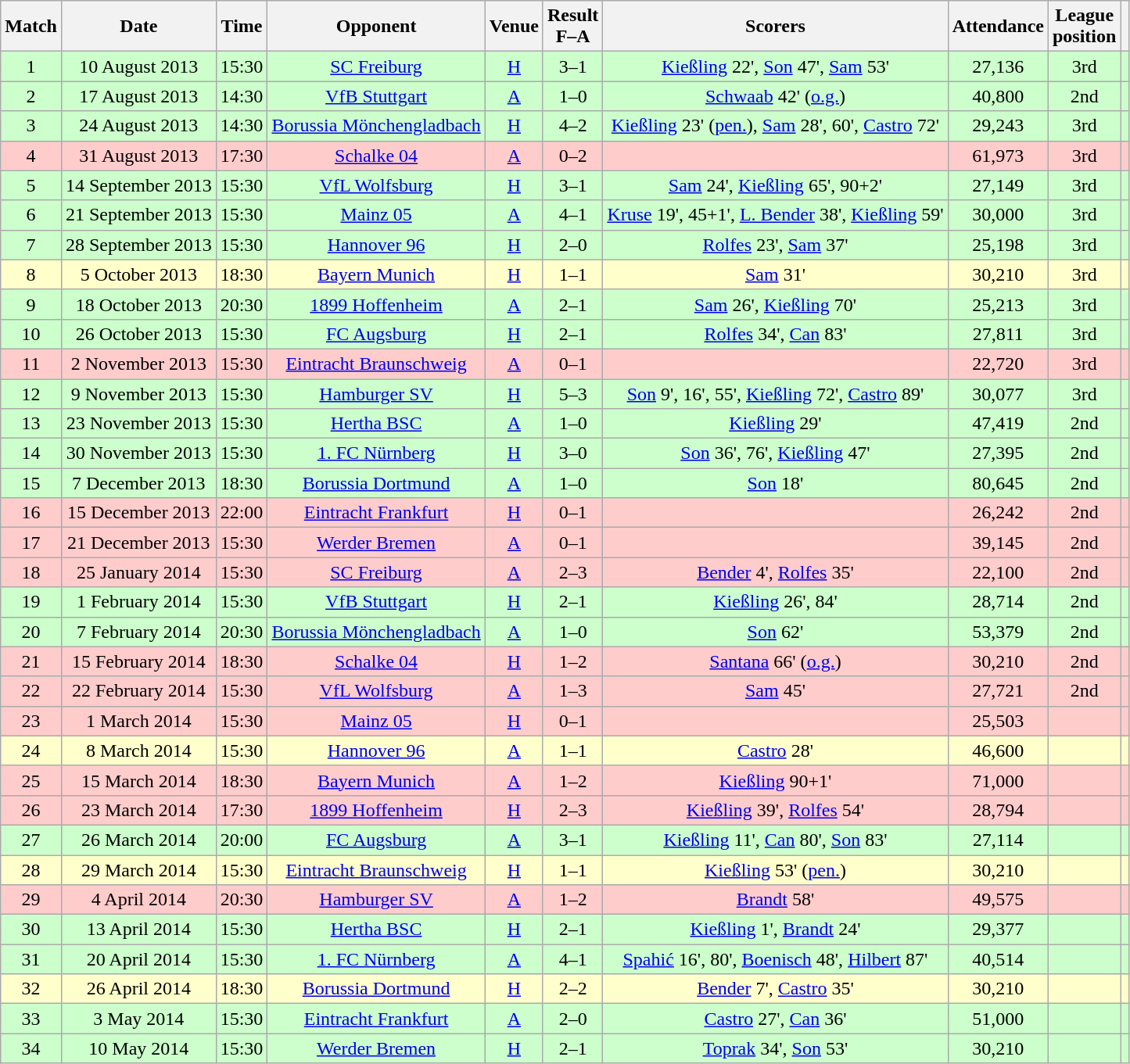<table class="wikitable sortable" style="text-align:center">
<tr>
<th>Match</th>
<th>Date</th>
<th>Time</th>
<th>Opponent</th>
<th>Venue</th>
<th>Result<br>F–A</th>
<th class="unsortable">Scorers</th>
<th>Attendance</th>
<th>League<br>position</th>
<th class="unsortable"></th>
</tr>
<tr style="background:#cfc">
<td>1</td>
<td>10 August 2013</td>
<td>15:30</td>
<td><a href='#'>SC Freiburg</a></td>
<td><a href='#'>H</a></td>
<td>3–1</td>
<td><a href='#'>Kießling</a> 22', <a href='#'>Son</a> 47', <a href='#'>Sam</a> 53'</td>
<td>27,136</td>
<td>3rd</td>
<td></td>
</tr>
<tr style="background:#cfc">
<td>2</td>
<td>17 August 2013</td>
<td>14:30</td>
<td><a href='#'>VfB Stuttgart</a></td>
<td><a href='#'>A</a></td>
<td>1–0</td>
<td><a href='#'>Schwaab</a> 42' (<a href='#'>o.g.</a>)</td>
<td>40,800</td>
<td>2nd</td>
<td></td>
</tr>
<tr style="background:#cfc">
<td>3</td>
<td>24 August 2013</td>
<td>14:30</td>
<td><a href='#'>Borussia Mönchengladbach</a></td>
<td><a href='#'>H</a></td>
<td>4–2</td>
<td><a href='#'>Kießling</a> 23' (<a href='#'>pen.</a>), <a href='#'>Sam</a> 28', 60', <a href='#'>Castro</a> 72'</td>
<td>29,243</td>
<td>3rd</td>
<td></td>
</tr>
<tr style="background:#fcc">
<td>4</td>
<td>31 August 2013</td>
<td>17:30</td>
<td><a href='#'>Schalke 04</a></td>
<td><a href='#'>A</a></td>
<td>0–2</td>
<td></td>
<td>61,973</td>
<td>3rd</td>
<td></td>
</tr>
<tr style="background:#cfc">
<td>5</td>
<td>14 September 2013</td>
<td>15:30</td>
<td><a href='#'>VfL Wolfsburg</a></td>
<td><a href='#'>H</a></td>
<td>3–1</td>
<td><a href='#'>Sam</a> 24', <a href='#'>Kießling</a> 65', 90+2'</td>
<td>27,149</td>
<td>3rd</td>
<td></td>
</tr>
<tr style="background:#cfc">
<td>6</td>
<td>21 September 2013</td>
<td>15:30</td>
<td><a href='#'>Mainz 05</a></td>
<td><a href='#'>A</a></td>
<td>4–1</td>
<td><a href='#'>Kruse</a> 19', 45+1', <a href='#'>L. Bender</a> 38', <a href='#'>Kießling</a> 59'</td>
<td>30,000</td>
<td>3rd</td>
<td></td>
</tr>
<tr style="background:#cfc">
<td>7</td>
<td>28 September 2013</td>
<td>15:30</td>
<td><a href='#'>Hannover 96</a></td>
<td><a href='#'>H</a></td>
<td>2–0</td>
<td><a href='#'>Rolfes</a> 23', <a href='#'>Sam</a> 37'</td>
<td>25,198</td>
<td>3rd</td>
<td></td>
</tr>
<tr style="background:#ffc">
<td>8</td>
<td>5 October 2013</td>
<td>18:30</td>
<td><a href='#'>Bayern Munich</a></td>
<td><a href='#'>H</a></td>
<td>1–1</td>
<td><a href='#'>Sam</a> 31'</td>
<td>30,210</td>
<td>3rd</td>
<td></td>
</tr>
<tr style="background:#cfc">
<td>9</td>
<td>18 October 2013</td>
<td>20:30</td>
<td><a href='#'>1899 Hoffenheim</a></td>
<td><a href='#'>A</a></td>
<td>2–1</td>
<td><a href='#'>Sam</a> 26', <a href='#'>Kießling</a> 70'</td>
<td>25,213</td>
<td>3rd</td>
<td></td>
</tr>
<tr style="background:#cfc">
<td>10</td>
<td>26 October 2013</td>
<td>15:30</td>
<td><a href='#'>FC Augsburg</a></td>
<td><a href='#'>H</a></td>
<td>2–1</td>
<td><a href='#'>Rolfes</a> 34', <a href='#'>Can</a> 83'</td>
<td>27,811</td>
<td>3rd</td>
<td></td>
</tr>
<tr style="background:#fcc">
<td>11</td>
<td>2 November 2013</td>
<td>15:30</td>
<td><a href='#'>Eintracht Braunschweig</a></td>
<td><a href='#'>A</a></td>
<td>0–1</td>
<td></td>
<td>22,720</td>
<td>3rd</td>
<td></td>
</tr>
<tr style="background:#cfc">
<td>12</td>
<td>9 November 2013</td>
<td>15:30</td>
<td><a href='#'>Hamburger SV</a></td>
<td><a href='#'>H</a></td>
<td>5–3</td>
<td><a href='#'>Son</a> 9', 16', 55', <a href='#'>Kießling</a> 72', <a href='#'>Castro</a> 89'</td>
<td>30,077</td>
<td>3rd</td>
<td></td>
</tr>
<tr style="background:#cfc">
<td>13</td>
<td>23 November 2013</td>
<td>15:30</td>
<td><a href='#'>Hertha BSC</a></td>
<td><a href='#'>A</a></td>
<td>1–0</td>
<td><a href='#'>Kießling</a> 29'</td>
<td>47,419</td>
<td>2nd</td>
<td></td>
</tr>
<tr style="background:#cfc">
<td>14</td>
<td>30 November 2013</td>
<td>15:30</td>
<td><a href='#'>1. FC Nürnberg</a></td>
<td><a href='#'>H</a></td>
<td>3–0</td>
<td><a href='#'>Son</a> 36', 76', <a href='#'>Kießling</a> 47'</td>
<td>27,395</td>
<td>2nd</td>
<td></td>
</tr>
<tr style="background:#cfc">
<td>15</td>
<td>7 December 2013</td>
<td>18:30</td>
<td><a href='#'>Borussia Dortmund</a></td>
<td><a href='#'>A</a></td>
<td>1–0</td>
<td><a href='#'>Son</a> 18'</td>
<td>80,645</td>
<td>2nd</td>
<td></td>
</tr>
<tr style="background:#fcc">
<td>16</td>
<td>15 December 2013</td>
<td>22:00</td>
<td><a href='#'>Eintracht Frankfurt</a></td>
<td><a href='#'>H</a></td>
<td>0–1</td>
<td></td>
<td>26,242</td>
<td>2nd</td>
<td></td>
</tr>
<tr style="background:#fcc">
<td>17</td>
<td>21 December 2013</td>
<td>15:30</td>
<td><a href='#'>Werder Bremen</a></td>
<td><a href='#'>A</a></td>
<td>0–1</td>
<td></td>
<td>39,145</td>
<td>2nd</td>
<td></td>
</tr>
<tr style="background:#fcc">
<td>18</td>
<td>25 January 2014</td>
<td>15:30</td>
<td><a href='#'>SC Freiburg</a></td>
<td><a href='#'>A</a></td>
<td>2–3</td>
<td><a href='#'>Bender</a> 4', <a href='#'>Rolfes</a> 35'</td>
<td>22,100</td>
<td>2nd</td>
<td></td>
</tr>
<tr style="background:#cfc">
<td>19</td>
<td>1 February 2014</td>
<td>15:30</td>
<td><a href='#'>VfB Stuttgart</a></td>
<td><a href='#'>H</a></td>
<td>2–1</td>
<td><a href='#'>Kießling</a> 26', 84'</td>
<td>28,714</td>
<td>2nd</td>
<td></td>
</tr>
<tr style="background:#cfc">
<td>20</td>
<td>7 February 2014</td>
<td>20:30</td>
<td><a href='#'>Borussia Mönchengladbach</a></td>
<td><a href='#'>A</a></td>
<td>1–0</td>
<td><a href='#'>Son</a> 62'</td>
<td>53,379</td>
<td>2nd</td>
<td></td>
</tr>
<tr style="background:#fcc">
<td>21</td>
<td>15 February 2014</td>
<td>18:30</td>
<td><a href='#'>Schalke 04</a></td>
<td><a href='#'>H</a></td>
<td>1–2</td>
<td><a href='#'>Santana</a> 66' (<a href='#'>o.g.</a>)</td>
<td>30,210</td>
<td>2nd</td>
<td></td>
</tr>
<tr style="background:#fcc">
<td>22</td>
<td>22 February 2014</td>
<td>15:30</td>
<td><a href='#'>VfL Wolfsburg</a></td>
<td><a href='#'>A</a></td>
<td>1–3</td>
<td><a href='#'>Sam</a> 45'</td>
<td>27,721</td>
<td>2nd</td>
<td></td>
</tr>
<tr style="background:#fcc">
<td>23</td>
<td>1 March 2014</td>
<td>15:30</td>
<td><a href='#'>Mainz 05</a></td>
<td><a href='#'>H</a></td>
<td>0–1</td>
<td></td>
<td>25,503</td>
<td></td>
<td></td>
</tr>
<tr style="background:#ffc">
<td>24</td>
<td>8 March 2014</td>
<td>15:30</td>
<td><a href='#'>Hannover 96</a></td>
<td><a href='#'>A</a></td>
<td>1–1</td>
<td><a href='#'>Castro</a> 28'</td>
<td>46,600</td>
<td></td>
<td></td>
</tr>
<tr style="background:#fcc">
<td>25</td>
<td>15 March 2014</td>
<td>18:30</td>
<td><a href='#'>Bayern Munich</a></td>
<td><a href='#'>A</a></td>
<td>1–2</td>
<td><a href='#'>Kießling</a> 90+1'</td>
<td>71,000</td>
<td></td>
<td></td>
</tr>
<tr style="background:#fcc">
<td>26</td>
<td>23 March 2014</td>
<td>17:30</td>
<td><a href='#'>1899 Hoffenheim</a></td>
<td><a href='#'>H</a></td>
<td>2–3</td>
<td><a href='#'>Kießling</a> 39', <a href='#'>Rolfes</a> 54'</td>
<td>28,794</td>
<td></td>
<td></td>
</tr>
<tr style="background:#cfc">
<td>27</td>
<td>26 March 2014</td>
<td>20:00</td>
<td><a href='#'>FC Augsburg</a></td>
<td><a href='#'>A</a></td>
<td>3–1</td>
<td><a href='#'>Kießling</a> 11', <a href='#'>Can</a> 80', <a href='#'>Son</a> 83'</td>
<td>27,114</td>
<td></td>
<td></td>
</tr>
<tr style="background:#ffc">
<td>28</td>
<td>29 March 2014</td>
<td>15:30</td>
<td><a href='#'>Eintracht Braunschweig</a></td>
<td><a href='#'>H</a></td>
<td>1–1</td>
<td><a href='#'>Kießling</a> 53' (<a href='#'>pen.</a>)</td>
<td>30,210</td>
<td></td>
<td></td>
</tr>
<tr style="background:#fcc">
<td>29</td>
<td>4 April 2014</td>
<td>20:30</td>
<td><a href='#'>Hamburger SV</a></td>
<td><a href='#'>A</a></td>
<td>1–2</td>
<td><a href='#'>Brandt</a> 58'</td>
<td>49,575</td>
<td></td>
<td></td>
</tr>
<tr style="background:#cfc">
<td>30</td>
<td>13 April 2014</td>
<td>15:30</td>
<td><a href='#'>Hertha BSC</a></td>
<td><a href='#'>H</a></td>
<td>2–1</td>
<td><a href='#'>Kießling</a> 1', <a href='#'>Brandt</a> 24'</td>
<td>29,377</td>
<td></td>
<td></td>
</tr>
<tr style="background:#cfc">
<td>31</td>
<td>20 April 2014</td>
<td>15:30</td>
<td><a href='#'>1. FC Nürnberg</a></td>
<td><a href='#'>A</a></td>
<td>4–1</td>
<td><a href='#'>Spahić</a> 16', 80', <a href='#'>Boenisch</a> 48', <a href='#'>Hilbert</a> 87'</td>
<td>40,514</td>
<td></td>
<td></td>
</tr>
<tr style="background:#ffc">
<td>32</td>
<td>26 April 2014</td>
<td>18:30</td>
<td><a href='#'>Borussia Dortmund</a></td>
<td><a href='#'>H</a></td>
<td>2–2</td>
<td><a href='#'>Bender</a> 7', <a href='#'>Castro</a> 35'</td>
<td>30,210</td>
<td></td>
<td></td>
</tr>
<tr style="background:#cfc">
<td>33</td>
<td>3 May 2014</td>
<td>15:30</td>
<td><a href='#'>Eintracht Frankfurt</a></td>
<td><a href='#'>A</a></td>
<td>2–0</td>
<td><a href='#'>Castro</a> 27', <a href='#'>Can</a> 36'</td>
<td>51,000</td>
<td></td>
<td></td>
</tr>
<tr style="background:#cfc">
<td>34</td>
<td>10 May 2014</td>
<td>15:30</td>
<td><a href='#'>Werder Bremen</a></td>
<td><a href='#'>H</a></td>
<td>2–1</td>
<td><a href='#'>Toprak</a> 34', <a href='#'>Son</a> 53'</td>
<td>30,210</td>
<td></td>
<td></td>
</tr>
</table>
